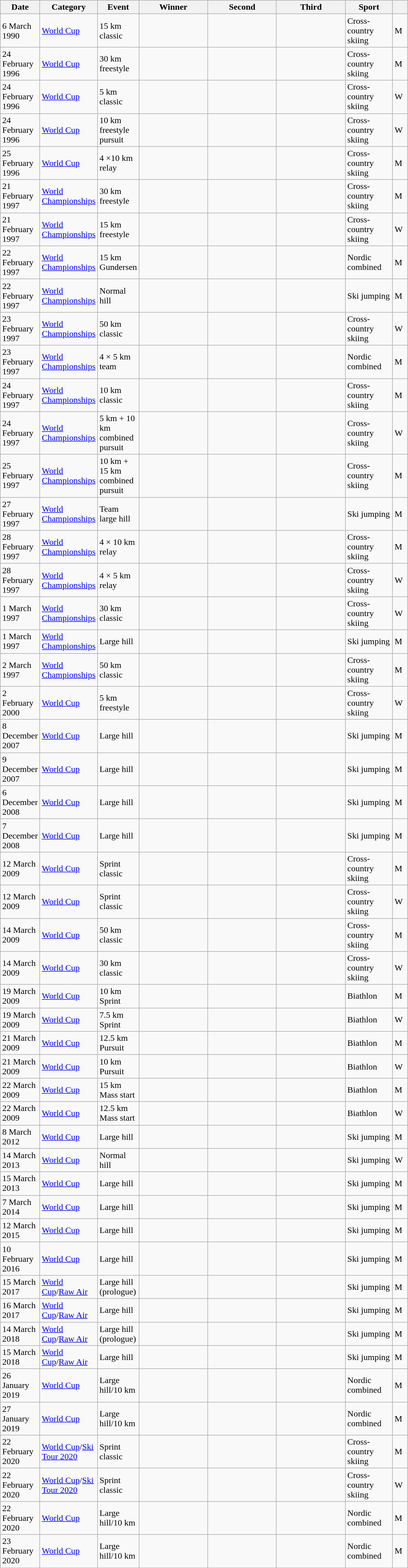<table class="wikitable sortable">
<tr>
<th width=65 px;>Date</th>
<th width=75 px;>Category</th>
<th width=45 px;>Event</th>
<th width=120 px;>Winner</th>
<th width=120 px;>Second</th>
<th width=120 px;>Third</th>
<th width=80 px;>Sport</th>
<th width=20 px;></th>
</tr>
<tr>
<td>6 March 1990</td>
<td><a href='#'>World Cup</a></td>
<td>15 km classic</td>
<td></td>
<td></td>
<td></td>
<td>Cross-country skiing</td>
<td>M</td>
</tr>
<tr>
<td>24 February 1996</td>
<td><a href='#'>World Cup</a></td>
<td>30 km freestyle</td>
<td></td>
<td></td>
<td></td>
<td>Cross-country skiing</td>
<td>M</td>
</tr>
<tr>
<td>24 February 1996</td>
<td><a href='#'>World Cup</a></td>
<td>5 km classic</td>
<td></td>
<td></td>
<td></td>
<td>Cross-country skiing</td>
<td>W</td>
</tr>
<tr>
<td>24 February 1996</td>
<td><a href='#'>World Cup</a></td>
<td>10 km freestyle pursuit</td>
<td></td>
<td></td>
<td></td>
<td>Cross-country skiing</td>
<td>W</td>
</tr>
<tr>
<td>25 February 1996</td>
<td><a href='#'>World Cup</a></td>
<td>4 ×10 km relay</td>
<td></td>
<td></td>
<td></td>
<td>Cross-country skiing</td>
<td>M</td>
</tr>
<tr>
<td>21 February 1997</td>
<td><a href='#'>World Championships</a></td>
<td>30 km freestyle</td>
<td></td>
<td></td>
<td></td>
<td>Cross-country skiing</td>
<td>M</td>
</tr>
<tr>
<td>21 February 1997</td>
<td><a href='#'>World Championships</a></td>
<td>15 km freestyle</td>
<td></td>
<td></td>
<td></td>
<td>Cross-country skiing</td>
<td>W</td>
</tr>
<tr>
<td>22 February 1997</td>
<td><a href='#'>World Championships</a></td>
<td>15 km Gundersen</td>
<td></td>
<td></td>
<td></td>
<td>Nordic combined</td>
<td>M</td>
</tr>
<tr>
<td>22 February 1997</td>
<td><a href='#'>World Championships</a></td>
<td>Normal hill</td>
<td></td>
<td></td>
<td></td>
<td>Ski jumping</td>
<td>M</td>
</tr>
<tr>
<td>23 February 1997</td>
<td><a href='#'>World Championships</a></td>
<td>50 km classic</td>
<td></td>
<td></td>
<td></td>
<td>Cross-country skiing</td>
<td>W</td>
</tr>
<tr>
<td>23 February 1997</td>
<td><a href='#'>World Championships</a></td>
<td>4 × 5 km team</td>
<td></td>
<td></td>
<td></td>
<td>Nordic combined</td>
<td>M</td>
</tr>
<tr>
<td>24 February 1997</td>
<td><a href='#'>World Championships</a></td>
<td>10 km classic</td>
<td></td>
<td></td>
<td></td>
<td>Cross-country skiing</td>
<td>M</td>
</tr>
<tr>
<td>24 February 1997</td>
<td><a href='#'>World Championships</a></td>
<td>5 km + 10 km combined pursuit</td>
<td></td>
<td></td>
<td></td>
<td>Cross-country skiing</td>
<td>W</td>
</tr>
<tr>
<td>25 February 1997</td>
<td><a href='#'>World Championships</a></td>
<td>10 km + 15 km combined pursuit</td>
<td></td>
<td></td>
<td></td>
<td>Cross-country skiing</td>
<td>M</td>
</tr>
<tr>
<td>27 February 1997</td>
<td><a href='#'>World Championships</a></td>
<td>Team large hill</td>
<td></td>
<td></td>
<td></td>
<td>Ski jumping</td>
<td>M</td>
</tr>
<tr>
<td>28 February 1997</td>
<td><a href='#'>World Championships</a></td>
<td>4 × 10 km relay</td>
<td></td>
<td></td>
<td></td>
<td>Cross-country skiing</td>
<td>M</td>
</tr>
<tr>
<td>28 February 1997</td>
<td><a href='#'>World Championships</a></td>
<td>4 × 5 km relay</td>
<td></td>
<td></td>
<td></td>
<td>Cross-country skiing</td>
<td>W</td>
</tr>
<tr>
<td>1 March 1997</td>
<td><a href='#'>World Championships</a></td>
<td>30 km classic</td>
<td></td>
<td></td>
<td></td>
<td>Cross-country skiing</td>
<td>W</td>
</tr>
<tr>
<td>1 March 1997</td>
<td><a href='#'>World Championships</a></td>
<td>Large hill</td>
<td></td>
<td></td>
<td></td>
<td>Ski jumping</td>
<td>M</td>
</tr>
<tr>
<td>2 March 1997</td>
<td><a href='#'>World Championships</a></td>
<td>50 km classic</td>
<td></td>
<td></td>
<td></td>
<td>Cross-country skiing</td>
<td>M</td>
</tr>
<tr>
<td>2 February 2000</td>
<td><a href='#'>World Cup</a></td>
<td>5 km freestyle</td>
<td></td>
<td></td>
<td></td>
<td>Cross-country skiing</td>
<td>W</td>
</tr>
<tr>
<td>8 December 2007</td>
<td><a href='#'>World Cup</a></td>
<td>Large hill</td>
<td></td>
<td></td>
<td></td>
<td>Ski jumping</td>
<td>M</td>
</tr>
<tr>
<td>9 December 2007</td>
<td><a href='#'>World Cup</a></td>
<td>Large hill</td>
<td></td>
<td></td>
<td></td>
<td>Ski jumping</td>
<td>M</td>
</tr>
<tr>
<td>6 December 2008</td>
<td><a href='#'>World Cup</a></td>
<td>Large hill</td>
<td></td>
<td></td>
<td></td>
<td>Ski jumping</td>
<td>M</td>
</tr>
<tr>
<td>7 December 2008</td>
<td><a href='#'>World Cup</a></td>
<td>Large hill</td>
<td></td>
<td></td>
<td></td>
<td>Ski jumping</td>
<td>M</td>
</tr>
<tr>
<td>12 March 2009</td>
<td><a href='#'>World Cup</a></td>
<td>Sprint classic</td>
<td></td>
<td></td>
<td></td>
<td>Cross-country skiing</td>
<td>M</td>
</tr>
<tr>
<td>12 March 2009</td>
<td><a href='#'>World Cup</a></td>
<td>Sprint classic</td>
<td></td>
<td></td>
<td></td>
<td>Cross-country skiing</td>
<td>W</td>
</tr>
<tr>
<td>14 March 2009</td>
<td><a href='#'>World Cup</a></td>
<td>50 km classic</td>
<td></td>
<td></td>
<td></td>
<td>Cross-country skiing</td>
<td>M</td>
</tr>
<tr>
<td>14 March 2009</td>
<td><a href='#'>World Cup</a></td>
<td>30 km classic</td>
<td></td>
<td></td>
<td></td>
<td>Cross-country skiing</td>
<td>W</td>
</tr>
<tr>
<td>19 March 2009</td>
<td><a href='#'>World Cup</a></td>
<td>10 km Sprint</td>
<td></td>
<td></td>
<td></td>
<td>Biathlon</td>
<td>M</td>
</tr>
<tr>
<td>19 March 2009</td>
<td><a href='#'>World Cup</a></td>
<td>7.5 km Sprint</td>
<td></td>
<td></td>
<td></td>
<td>Biathlon</td>
<td>W</td>
</tr>
<tr>
<td>21 March 2009</td>
<td><a href='#'>World Cup</a></td>
<td>12.5 km Pursuit</td>
<td></td>
<td></td>
<td></td>
<td>Biathlon</td>
<td>M</td>
</tr>
<tr>
<td>21 March 2009</td>
<td><a href='#'>World Cup</a></td>
<td>10 km Pursuit</td>
<td></td>
<td></td>
<td></td>
<td>Biathlon</td>
<td>W</td>
</tr>
<tr>
<td>22 March 2009</td>
<td><a href='#'>World Cup</a></td>
<td>15 km Mass start</td>
<td></td>
<td></td>
<td></td>
<td>Biathlon</td>
<td>M</td>
</tr>
<tr>
<td>22 March 2009</td>
<td><a href='#'>World Cup</a></td>
<td>12.5 km Mass start</td>
<td></td>
<td></td>
<td></td>
<td>Biathlon</td>
<td>W</td>
</tr>
<tr>
<td>8 March 2012</td>
<td><a href='#'>World Cup</a></td>
<td>Large hill</td>
<td></td>
<td></td>
<td></td>
<td>Ski jumping</td>
<td>M</td>
</tr>
<tr>
<td>14 March 2013</td>
<td><a href='#'>World Cup</a></td>
<td>Normal hill</td>
<td></td>
<td></td>
<td></td>
<td>Ski jumping</td>
<td>W</td>
</tr>
<tr>
<td>15 March 2013</td>
<td><a href='#'>World Cup</a></td>
<td>Large hill</td>
<td></td>
<td></td>
<td></td>
<td>Ski jumping</td>
<td>M</td>
</tr>
<tr>
<td>7 March 2014</td>
<td><a href='#'>World Cup</a></td>
<td>Large hill</td>
<td></td>
<td></td>
<td></td>
<td>Ski jumping</td>
<td>M</td>
</tr>
<tr>
<td>12 March 2015</td>
<td><a href='#'>World Cup</a></td>
<td>Large hill</td>
<td></td>
<td></td>
<td></td>
<td>Ski jumping</td>
<td>M</td>
</tr>
<tr>
<td>10 February 2016</td>
<td><a href='#'>World Cup</a></td>
<td>Large hill</td>
<td></td>
<td></td>
<td></td>
<td>Ski jumping</td>
<td>M</td>
</tr>
<tr>
<td>15 March 2017</td>
<td><a href='#'>World Cup</a>/<a href='#'>Raw Air</a></td>
<td>Large hill (prologue)</td>
<td></td>
<td></td>
<td></td>
<td>Ski jumping</td>
<td>M</td>
</tr>
<tr>
<td>16 March 2017</td>
<td><a href='#'>World Cup</a>/<a href='#'>Raw Air</a></td>
<td>Large hill</td>
<td></td>
<td></td>
<td></td>
<td>Ski jumping</td>
<td>M</td>
</tr>
<tr>
<td>14 March 2018</td>
<td><a href='#'>World Cup</a>/<a href='#'>Raw Air</a></td>
<td>Large hill (prologue)</td>
<td></td>
<td></td>
<td></td>
<td>Ski jumping</td>
<td>M</td>
</tr>
<tr>
<td>15 March 2018</td>
<td><a href='#'>World Cup</a>/<a href='#'>Raw Air</a></td>
<td>Large hill</td>
<td></td>
<td></td>
<td></td>
<td>Ski jumping</td>
<td>M</td>
</tr>
<tr>
<td>26 January 2019</td>
<td><a href='#'>World Cup</a></td>
<td>Large hill/10 km</td>
<td></td>
<td></td>
<td></td>
<td>Nordic combined</td>
<td>M</td>
</tr>
<tr>
<td>27 January 2019</td>
<td><a href='#'>World Cup</a></td>
<td>Large hill/10 km</td>
<td></td>
<td></td>
<td></td>
<td>Nordic combined</td>
<td>M</td>
</tr>
<tr>
<td>22 February 2020</td>
<td><a href='#'>World Cup</a>/<a href='#'>Ski Tour 2020</a></td>
<td>Sprint classic</td>
<td></td>
<td></td>
<td></td>
<td>Cross-country skiing</td>
<td>M</td>
</tr>
<tr>
<td>22 February 2020</td>
<td><a href='#'>World Cup</a>/<a href='#'>Ski Tour 2020</a></td>
<td>Sprint classic</td>
<td></td>
<td></td>
<td></td>
<td>Cross-country skiing</td>
<td>W</td>
</tr>
<tr>
<td>22 February 2020</td>
<td><a href='#'>World Cup</a></td>
<td>Large hill/10 km</td>
<td></td>
<td></td>
<td></td>
<td>Nordic combined</td>
<td>M</td>
</tr>
<tr>
<td>23 February 2020</td>
<td><a href='#'>World Cup</a></td>
<td>Large hill/10 km</td>
<td></td>
<td></td>
<td></td>
<td>Nordic combined</td>
<td>M</td>
</tr>
</table>
